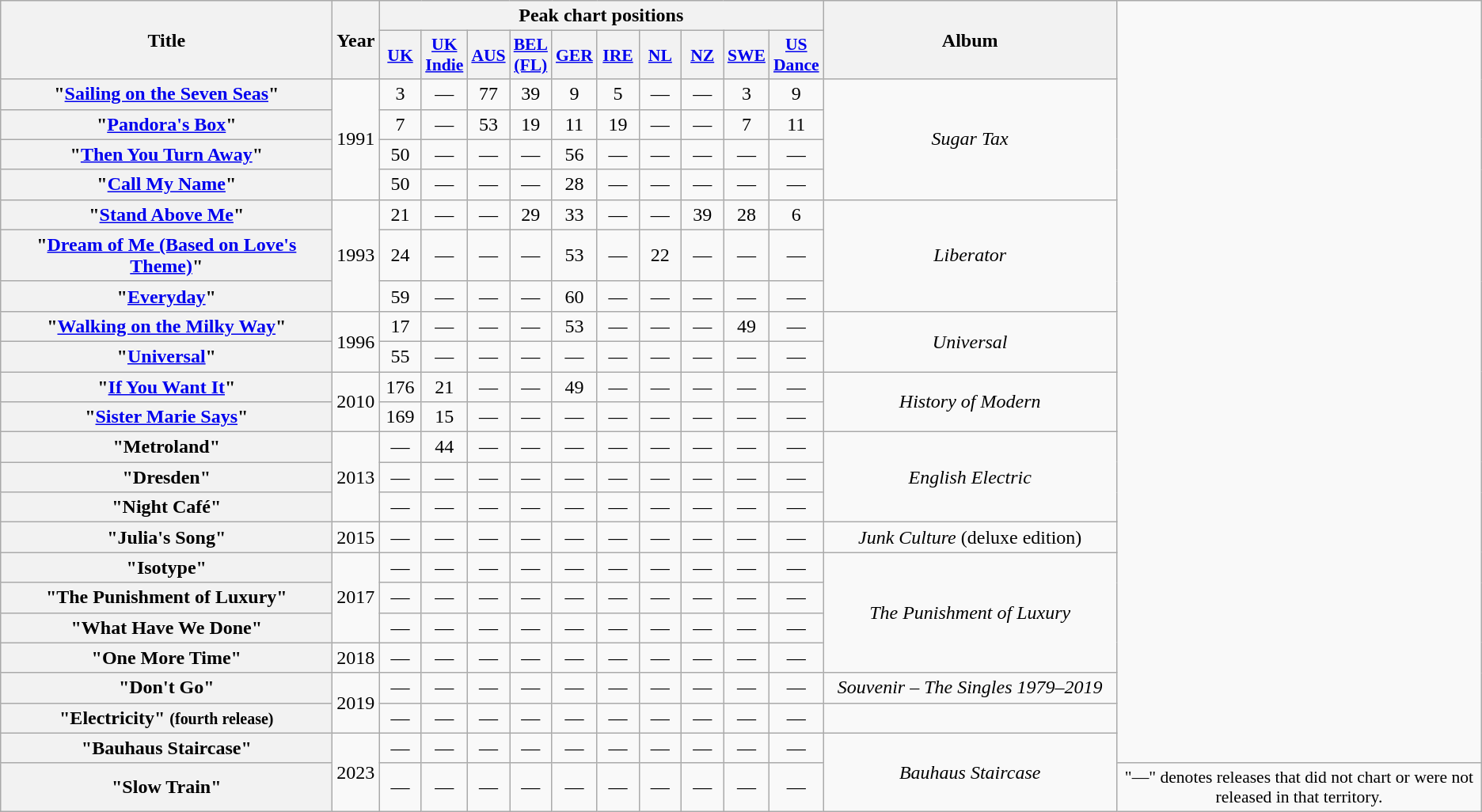<table class="wikitable plainrowheaders" style="text-align:center;">
<tr>
<th rowspan="2" scope="col" style="width:17em;">Title</th>
<th rowspan="2" scope="col" style="width:2em;">Year</th>
<th colspan="10">Peak chart positions</th>
<th rowspan="2" style="width:15em;">Album</th>
</tr>
<tr>
<th scope="col" style="width:2em;font-size:90%;"><a href='#'>UK</a><br></th>
<th scope="col" style="width:2em;font-size:90%;"><a href='#'>UK Indie</a><br></th>
<th scope="col" style="width:2em;font-size:90%;"><a href='#'>AUS</a><br></th>
<th scope="col" style="width:2em;font-size:90%;"><a href='#'>BEL<br>(FL)</a><br></th>
<th scope="col" style="width:2em;font-size:90%;"><a href='#'>GER</a><br></th>
<th scope="col" style="width:2em;font-size:90%;"><a href='#'>IRE</a><br></th>
<th scope="col" style="width:2em;font-size:90%;"><a href='#'>NL</a><br></th>
<th scope="col" style="width:2em;font-size:90%;"><a href='#'>NZ</a><br></th>
<th scope="col" style="width:2em;font-size:90%;"><a href='#'>SWE</a><br></th>
<th scope="col" style="width:2em;font-size:90%;"><a href='#'>US Dance</a><br></th>
</tr>
<tr>
<th scope="row">"<a href='#'>Sailing on the Seven Seas</a>"</th>
<td rowspan="4">1991</td>
<td>3</td>
<td>—</td>
<td>77</td>
<td>39</td>
<td>9</td>
<td>5</td>
<td>—</td>
<td>—</td>
<td>3</td>
<td>9</td>
<td rowspan="4"><em>Sugar Tax</em></td>
</tr>
<tr>
<th scope="row">"<a href='#'>Pandora's Box</a>"</th>
<td>7</td>
<td>—</td>
<td>53</td>
<td>19</td>
<td>11</td>
<td>19</td>
<td>—</td>
<td>—</td>
<td>7</td>
<td>11</td>
</tr>
<tr>
<th scope="row">"<a href='#'>Then You Turn Away</a>"</th>
<td>50</td>
<td>—</td>
<td>—</td>
<td>—</td>
<td>56</td>
<td>—</td>
<td>—</td>
<td>—</td>
<td>—</td>
<td>—</td>
</tr>
<tr>
<th scope="row">"<a href='#'>Call My Name</a>"</th>
<td>50</td>
<td>—</td>
<td>—</td>
<td>—</td>
<td>28</td>
<td>—</td>
<td>—</td>
<td>—</td>
<td>—</td>
<td>—</td>
</tr>
<tr>
<th scope="row">"<a href='#'>Stand Above Me</a>"</th>
<td rowspan="3">1993</td>
<td>21</td>
<td>—</td>
<td>—</td>
<td>29</td>
<td>33</td>
<td>—</td>
<td>—</td>
<td>39</td>
<td>28</td>
<td>6</td>
<td rowspan="3"><em>Liberator</em></td>
</tr>
<tr>
<th scope="row">"<a href='#'>Dream of Me (Based on Love's Theme)</a>"</th>
<td>24</td>
<td>—</td>
<td>—</td>
<td>—</td>
<td>53</td>
<td>—</td>
<td>22</td>
<td>—</td>
<td>—</td>
<td>—</td>
</tr>
<tr>
<th scope="row">"<a href='#'>Everyday</a>"</th>
<td>59</td>
<td>—</td>
<td>—</td>
<td>—</td>
<td>60</td>
<td>—</td>
<td>—</td>
<td>—</td>
<td>—</td>
<td>—</td>
</tr>
<tr>
<th scope="row">"<a href='#'>Walking on the Milky Way</a>"</th>
<td rowspan="2">1996</td>
<td>17</td>
<td>—</td>
<td>—</td>
<td>—</td>
<td>53</td>
<td>—</td>
<td>—</td>
<td>—</td>
<td>49</td>
<td>—</td>
<td rowspan="2"><em>Universal</em></td>
</tr>
<tr>
<th scope="row">"<a href='#'>Universal</a>"</th>
<td>55</td>
<td>—</td>
<td>—</td>
<td>—</td>
<td>—</td>
<td>—</td>
<td>—</td>
<td>—</td>
<td>—</td>
<td>—</td>
</tr>
<tr>
<th scope="row">"<a href='#'>If You Want It</a>"</th>
<td rowspan="2">2010</td>
<td>176</td>
<td>21</td>
<td>—</td>
<td>—</td>
<td>49</td>
<td>—</td>
<td>—</td>
<td>—</td>
<td>—</td>
<td>—</td>
<td rowspan="2"><em>History of Modern</em></td>
</tr>
<tr>
<th scope="row">"<a href='#'>Sister Marie Says</a>"</th>
<td>169</td>
<td>15</td>
<td>—</td>
<td>—</td>
<td>—</td>
<td>—</td>
<td>—</td>
<td>—</td>
<td>—</td>
<td>—</td>
</tr>
<tr>
<th scope="row">"Metroland"</th>
<td rowspan="3">2013</td>
<td>—</td>
<td>44</td>
<td>—</td>
<td>—</td>
<td>—</td>
<td>—</td>
<td>—</td>
<td>—</td>
<td>—</td>
<td>—</td>
<td rowspan="3"><em>English Electric</em></td>
</tr>
<tr>
<th scope="row">"Dresden"</th>
<td>—</td>
<td>—</td>
<td>—</td>
<td>—</td>
<td>—</td>
<td>—</td>
<td>—</td>
<td>—</td>
<td>—</td>
<td>—</td>
</tr>
<tr>
<th scope="row">"Night Café"</th>
<td>—</td>
<td>—</td>
<td>—</td>
<td>—</td>
<td>—</td>
<td>—</td>
<td>—</td>
<td>—</td>
<td>—</td>
<td>—</td>
</tr>
<tr>
<th scope="row">"Julia's Song"</th>
<td>2015</td>
<td>—</td>
<td>—</td>
<td>—</td>
<td>—</td>
<td>—</td>
<td>—</td>
<td>—</td>
<td>—</td>
<td>—</td>
<td>—</td>
<td><em>Junk Culture</em> (deluxe edition)</td>
</tr>
<tr>
<th scope="row">"Isotype"</th>
<td rowspan="3">2017</td>
<td>—</td>
<td>—</td>
<td>—</td>
<td>—</td>
<td>—</td>
<td>—</td>
<td>—</td>
<td>—</td>
<td>—</td>
<td>—</td>
<td rowspan="4"><em>The Punishment of Luxury</em></td>
</tr>
<tr>
<th scope="row">"The Punishment of Luxury"</th>
<td>—</td>
<td>—</td>
<td>—</td>
<td>—</td>
<td>—</td>
<td>—</td>
<td>—</td>
<td>—</td>
<td>—</td>
<td>—</td>
</tr>
<tr>
<th scope="row">"What Have We Done"</th>
<td>—</td>
<td>—</td>
<td>—</td>
<td>—</td>
<td>—</td>
<td>—</td>
<td>—</td>
<td>—</td>
<td>—</td>
<td>—</td>
</tr>
<tr>
<th scope="row">"One More Time"</th>
<td>2018</td>
<td>—</td>
<td>—</td>
<td>—</td>
<td>—</td>
<td>—</td>
<td>—</td>
<td>—</td>
<td>—</td>
<td>—</td>
<td>—</td>
</tr>
<tr>
<th scope="row">"Don't Go"</th>
<td rowspan="2">2019</td>
<td>—</td>
<td>—</td>
<td>—</td>
<td>—</td>
<td>—</td>
<td>—</td>
<td>—</td>
<td>—</td>
<td>—</td>
<td>—</td>
<td><em>Souvenir – The Singles 1979–2019</em></td>
</tr>
<tr>
<th scope="row">"Electricity" <small>(fourth release)</small> </th>
<td>—</td>
<td>—</td>
<td>—</td>
<td>—</td>
<td>—</td>
<td>—</td>
<td>—</td>
<td>—</td>
<td>—</td>
<td>—</td>
<td></td>
</tr>
<tr>
<th scope="row">"Bauhaus Staircase"</th>
<td rowspan="2">2023</td>
<td>—</td>
<td>—</td>
<td>—</td>
<td>—</td>
<td>—</td>
<td>—</td>
<td>—</td>
<td>—</td>
<td>—</td>
<td>—</td>
<td rowspan="2"><em>Bauhaus Staircase</em></td>
</tr>
<tr>
<th scope="row">"Slow Train"</th>
<td>—</td>
<td>—</td>
<td>—</td>
<td>—</td>
<td>—</td>
<td>—</td>
<td>—</td>
<td>—</td>
<td>—</td>
<td>—</td>
<td colspan="13" style="font-size:90%">"—" denotes releases that did not chart or were not released in that territory.</td>
</tr>
</table>
